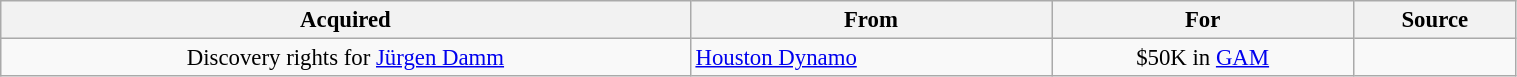<table class="wikitable sortable" style="width:80%; text-align:center; font-size:95%; text-align:left;">
<tr>
<th>Acquired</th>
<th>From</th>
<th>For</th>
<th>Source</th>
</tr>
<tr>
<td align=center>Discovery rights for <a href='#'>Jürgen Damm</a></td>
<td> <a href='#'>Houston Dynamo</a></td>
<td align=center>$50K in <a href='#'>GAM</a></td>
<td align=center></td>
</tr>
</table>
